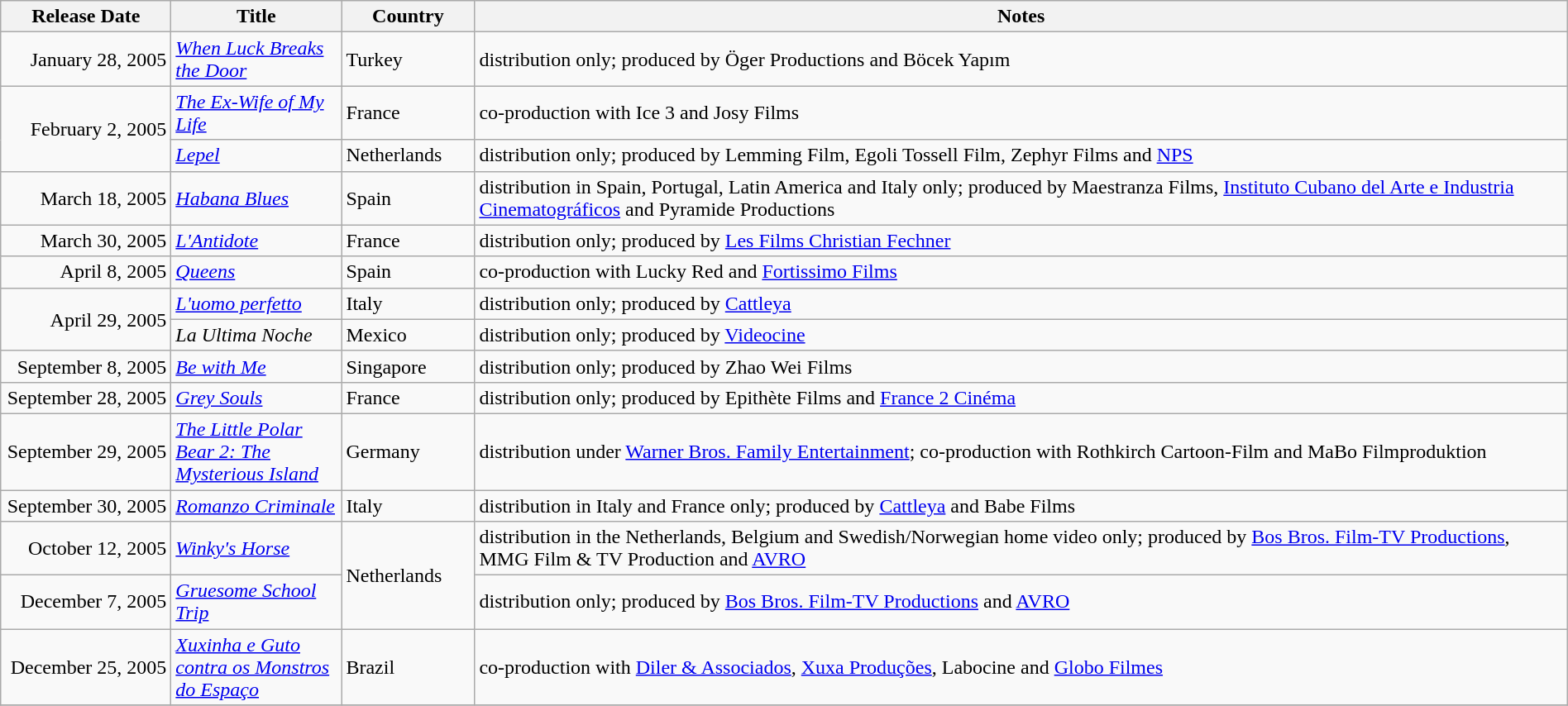<table class="wikitable sortable" style="width:100%;">
<tr>
<th scope="col" style=width:130px;">Release Date</th>
<th scope="col" style=width:130px;">Title</th>
<th scope="col" style=width:100px;">Country</th>
<th>Notes</th>
</tr>
<tr>
<td style="text-align:right;">January 28, 2005</td>
<td><em><a href='#'>When Luck Breaks the Door</a></em></td>
<td>Turkey</td>
<td>distribution only; produced by Öger Productions and Böcek Yapım</td>
</tr>
<tr>
<td style="text-align:right;" rowspan="2">February 2, 2005</td>
<td><em><a href='#'>The Ex-Wife of My Life</a></em></td>
<td>France</td>
<td>co-production with Ice 3 and Josy Films</td>
</tr>
<tr>
<td><em><a href='#'>Lepel</a></em></td>
<td>Netherlands</td>
<td>distribution only; produced by Lemming Film, Egoli Tossell Film, Zephyr Films and <a href='#'>NPS</a></td>
</tr>
<tr>
<td style="text-align:right;">March 18, 2005</td>
<td><em><a href='#'>Habana Blues</a></em></td>
<td>Spain</td>
<td>distribution in Spain, Portugal, Latin America and Italy only; produced by Maestranza Films, <a href='#'>Instituto Cubano del Arte e Industria Cinematográficos</a> and Pyramide Productions</td>
</tr>
<tr>
<td style="text-align:right;">March 30, 2005</td>
<td><em><a href='#'>L'Antidote</a></em></td>
<td>France</td>
<td>distribution only; produced by <a href='#'>Les Films Christian Fechner</a></td>
</tr>
<tr>
<td style="text-align:right;">April 8, 2005</td>
<td><em><a href='#'>Queens</a></em></td>
<td>Spain</td>
<td>co-production with Lucky Red and <a href='#'>Fortissimo Films</a></td>
</tr>
<tr>
<td rowspan="2" style="text-align:right;">April 29, 2005</td>
<td><em><a href='#'>L'uomo perfetto</a></em></td>
<td>Italy</td>
<td>distribution only; produced by <a href='#'>Cattleya</a></td>
</tr>
<tr>
<td><em>La Ultima Noche</em></td>
<td>Mexico</td>
<td>distribution only; produced by <a href='#'>Videocine</a></td>
</tr>
<tr>
<td style="text-align:right;">September 8, 2005</td>
<td><em><a href='#'>Be with Me</a></em></td>
<td>Singapore</td>
<td>distribution only; produced by Zhao Wei Films</td>
</tr>
<tr>
<td style="text-align:right;">September 28, 2005</td>
<td><em><a href='#'>Grey Souls</a></em></td>
<td>France</td>
<td>distribution only; produced by Epithète Films and <a href='#'>France 2 Cinéma</a></td>
</tr>
<tr>
<td style="text-align:right;">September 29, 2005</td>
<td><em><a href='#'>The Little Polar Bear 2: The Mysterious Island</a></em></td>
<td>Germany</td>
<td>distribution under <a href='#'>Warner Bros. Family Entertainment</a>; co-production with Rothkirch Cartoon-Film and MaBo Filmproduktion</td>
</tr>
<tr>
<td style="text-align:right;">September 30, 2005</td>
<td><em><a href='#'>Romanzo Criminale</a></em></td>
<td>Italy</td>
<td>distribution in Italy and France only; produced by <a href='#'>Cattleya</a> and Babe Films</td>
</tr>
<tr>
<td style="text-align:right;">October  12, 2005</td>
<td><em><a href='#'>Winky's Horse</a></em></td>
<td rowspan="2">Netherlands</td>
<td>distribution in the Netherlands, Belgium and Swedish/Norwegian home video only; produced by <a href='#'>Bos Bros. Film-TV Productions</a>, MMG Film & TV Production and <a href='#'>AVRO</a></td>
</tr>
<tr>
<td style="text-align:right;">December 7, 2005</td>
<td><em><a href='#'>Gruesome School Trip</a></em></td>
<td>distribution only; produced by <a href='#'>Bos Bros. Film-TV Productions</a> and <a href='#'>AVRO</a></td>
</tr>
<tr>
<td style="text-align:right;">December 25, 2005</td>
<td><em><a href='#'>Xuxinha e Guto contra os Monstros do Espaço</a></em></td>
<td>Brazil</td>
<td>co-production with <a href='#'>Diler & Associados</a>, <a href='#'>Xuxa Produções</a>, Labocine and <a href='#'>Globo Filmes</a></td>
</tr>
<tr>
</tr>
</table>
